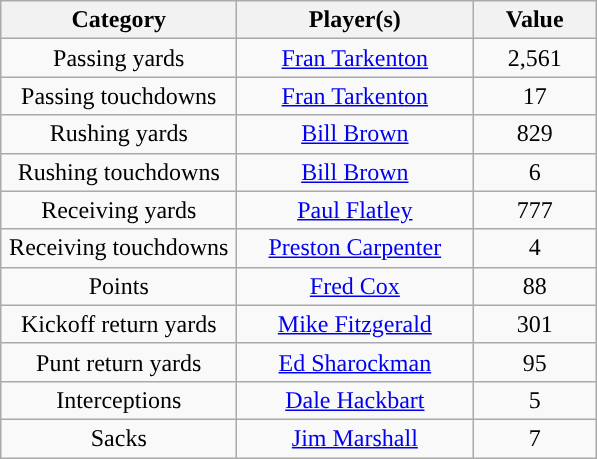<table class="wikitable" style="text-align:center">
<tr>
<th width=150px>Category</th>
<th width=150px>Player(s)</th>
<th width=75px>Value</th>
</tr>
<tr>
<td>Passing yards</td>
<td><a href='#'>Fran Tarkenton</a></td>
<td>2,561</td>
</tr>
<tr>
<td>Passing touchdowns</td>
<td><a href='#'>Fran Tarkenton</a></td>
<td>17</td>
</tr>
<tr>
<td>Rushing yards</td>
<td><a href='#'>Bill Brown</a></td>
<td>829</td>
</tr>
<tr>
<td>Rushing touchdowns</td>
<td><a href='#'>Bill Brown</a></td>
<td>6</td>
</tr>
<tr>
<td>Receiving yards</td>
<td><a href='#'>Paul Flatley</a></td>
<td>777</td>
</tr>
<tr>
<td>Receiving touchdowns</td>
<td><a href='#'>Preston Carpenter</a></td>
<td>4</td>
</tr>
<tr>
<td>Points</td>
<td><a href='#'>Fred Cox</a></td>
<td>88</td>
</tr>
<tr>
<td>Kickoff return yards</td>
<td><a href='#'>Mike Fitzgerald</a></td>
<td>301</td>
</tr>
<tr>
<td>Punt return yards</td>
<td><a href='#'>Ed Sharockman</a></td>
<td>95</td>
</tr>
<tr>
<td>Interceptions</td>
<td><a href='#'>Dale Hackbart</a></td>
<td>5</td>
</tr>
<tr>
<td>Sacks</td>
<td><a href='#'>Jim Marshall</a></td>
<td>7</td>
</tr>
</table>
